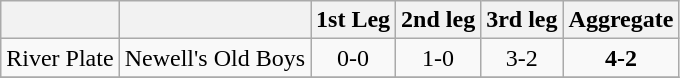<table class="wikitable" style="text-align: center;">
<tr>
<th></th>
<th></th>
<th>1st Leg</th>
<th>2nd leg</th>
<th>3rd leg</th>
<th>Aggregate</th>
</tr>
<tr>
<td>River Plate</td>
<td>Newell's Old Boys</td>
<td>0-0</td>
<td>1-0</td>
<td>3-2</td>
<td><strong>4-2</strong></td>
</tr>
<tr>
</tr>
</table>
